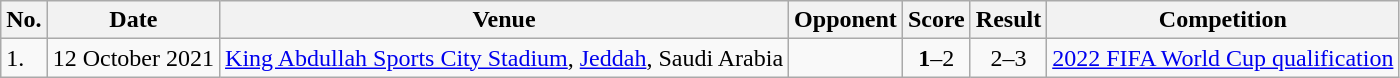<table class="wikitable">
<tr>
<th>No.</th>
<th>Date</th>
<th>Venue</th>
<th>Opponent</th>
<th>Score</th>
<th>Result</th>
<th>Competition</th>
</tr>
<tr>
<td>1.</td>
<td>12 October 2021</td>
<td><a href='#'>King Abdullah Sports City Stadium</a>, <a href='#'>Jeddah</a>, Saudi Arabia</td>
<td></td>
<td align=center><strong>1</strong>–2</td>
<td align="center">2–3</td>
<td><a href='#'>2022 FIFA World Cup qualification</a></td>
</tr>
</table>
